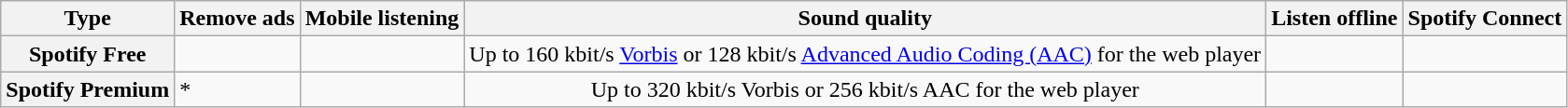<table class="wikitable plainrowheaders">
<tr>
<th scope="col">Type</th>
<th scope="col">Remove ads</th>
<th scope="col">Mobile listening</th>
<th scope="col">Sound quality</th>
<th scope="col">Listen offline</th>
<th scope="col">Spotify Connect</th>
</tr>
<tr>
<th scope="row">Spotify Free</th>
<td></td>
<td></td>
<td style="text-align: center;">Up to 160 kbit/s <a href='#'>Vorbis</a> or 128 kbit/s <a href='#'>Advanced Audio Coding (AAC)</a> for the web player</td>
<td></td>
<td></td>
</tr>
<tr>
<th scope="row">Spotify Premium</th>
<td>*</td>
<td></td>
<td style="text-align: center;">Up to 320 kbit/s Vorbis or 256 kbit/s AAC for the web player</td>
<td></td>
<td></td>
</tr>
</table>
